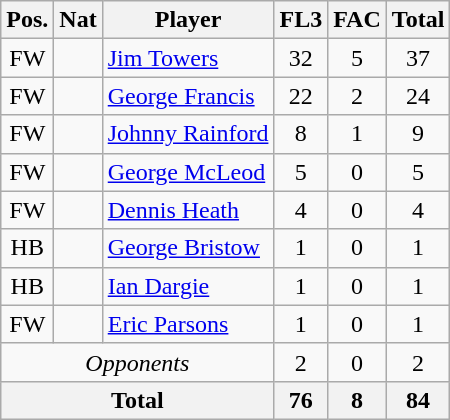<table class="wikitable"  style="text-align:center; border:1px #aaa solid;">
<tr>
<th>Pos.</th>
<th>Nat</th>
<th>Player</th>
<th>FL3</th>
<th>FAC</th>
<th>Total</th>
</tr>
<tr>
<td>FW</td>
<td></td>
<td style="text-align:left;"><a href='#'>Jim Towers</a></td>
<td>32</td>
<td>5</td>
<td>37</td>
</tr>
<tr>
<td>FW</td>
<td></td>
<td style="text-align:left;"><a href='#'>George Francis</a></td>
<td>22</td>
<td>2</td>
<td>24</td>
</tr>
<tr>
<td>FW</td>
<td></td>
<td style="text-align:left;"><a href='#'>Johnny Rainford</a></td>
<td>8</td>
<td>1</td>
<td>9</td>
</tr>
<tr>
<td>FW</td>
<td></td>
<td style="text-align:left;"><a href='#'>George McLeod</a></td>
<td>5</td>
<td>0</td>
<td>5</td>
</tr>
<tr>
<td>FW</td>
<td></td>
<td style="text-align:left;"><a href='#'>Dennis Heath</a></td>
<td>4</td>
<td>0</td>
<td>4</td>
</tr>
<tr>
<td>HB</td>
<td></td>
<td style="text-align:left;"><a href='#'>George Bristow</a></td>
<td>1</td>
<td>0</td>
<td>1</td>
</tr>
<tr>
<td>HB</td>
<td></td>
<td style="text-align:left;"><a href='#'>Ian Dargie</a></td>
<td>1</td>
<td>0</td>
<td>1</td>
</tr>
<tr>
<td>FW</td>
<td></td>
<td style="text-align:left;"><a href='#'>Eric Parsons</a></td>
<td>1</td>
<td>0</td>
<td>1</td>
</tr>
<tr>
<td colspan="3"><em>Opponents</em></td>
<td>2</td>
<td>0</td>
<td>2</td>
</tr>
<tr>
<th colspan="3">Total</th>
<th>76</th>
<th>8</th>
<th>84</th>
</tr>
</table>
